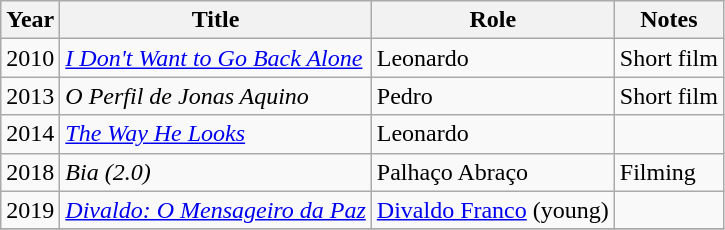<table class="wikitable sortable">
<tr>
<th>Year</th>
<th>Title</th>
<th>Role</th>
<th>Notes</th>
</tr>
<tr>
<td>2010</td>
<td><em><a href='#'>I Don't Want to Go Back Alone</a></em></td>
<td>Leonardo</td>
<td>Short film</td>
</tr>
<tr>
<td>2013</td>
<td><em>O Perfil de Jonas Aquino</em></td>
<td>Pedro</td>
<td>Short film</td>
</tr>
<tr>
<td>2014</td>
<td><em><a href='#'>The Way He Looks</a></em></td>
<td>Leonardo</td>
<td></td>
</tr>
<tr>
<td>2018</td>
<td><em>Bia (2.0)</em></td>
<td>Palhaço Abraço</td>
<td>Filming</td>
</tr>
<tr>
<td>2019</td>
<td><em><a href='#'>Divaldo: O Mensageiro da Paz</a></em></td>
<td><a href='#'>Divaldo Franco</a> (young)</td>
<td></td>
</tr>
<tr>
</tr>
</table>
